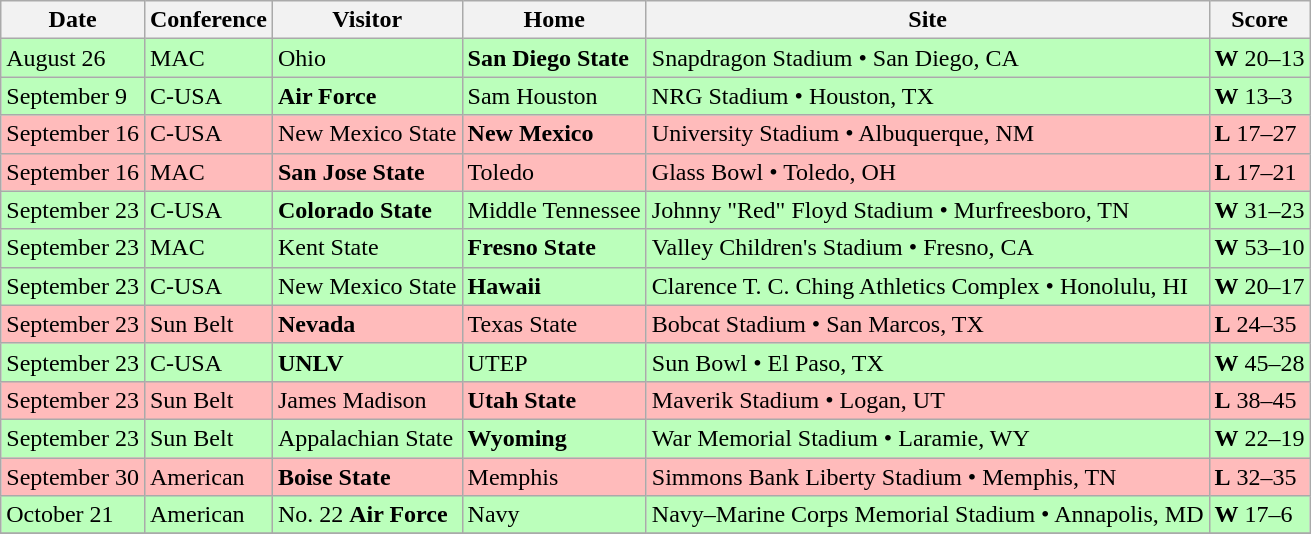<table class="wikitable">
<tr>
<th>Date</th>
<th>Conference</th>
<th>Visitor</th>
<th>Home</th>
<th>Site</th>
<th>Score</th>
</tr>
<tr style="background:#bfb;">
<td>August 26</td>
<td>MAC</td>
<td>Ohio</td>
<td><strong>San Diego State</strong></td>
<td>Snapdragon Stadium • San Diego, CA</td>
<td><strong>W</strong> 20–13</td>
</tr>
<tr style="background:#bfb;">
<td>September 9</td>
<td>C-USA</td>
<td><strong>Air Force</strong></td>
<td>Sam Houston</td>
<td>NRG Stadium • Houston, TX</td>
<td><strong>W</strong> 13–3</td>
</tr>
<tr style="background:#fbb;">
<td>September 16</td>
<td>C-USA</td>
<td>New Mexico State</td>
<td><strong>New Mexico</strong></td>
<td>University Stadium • Albuquerque, NM</td>
<td><strong>L</strong> 17–27</td>
</tr>
<tr style="background:#fbb;">
<td>September 16</td>
<td>MAC</td>
<td><strong>San Jose State</strong></td>
<td>Toledo</td>
<td>Glass Bowl • Toledo, OH</td>
<td><strong>L</strong> 17–21</td>
</tr>
<tr style="background:#bfb;">
<td>September 23</td>
<td>C-USA</td>
<td><strong>Colorado State</strong></td>
<td>Middle Tennessee</td>
<td>Johnny "Red" Floyd Stadium • Murfreesboro, TN</td>
<td><strong>W</strong> 31–23</td>
</tr>
<tr style="background:#bfb;">
<td>September 23</td>
<td>MAC</td>
<td>Kent State</td>
<td><strong>Fresno State</strong></td>
<td>Valley Children's Stadium • Fresno, CA</td>
<td><strong>W</strong> 53–10</td>
</tr>
<tr style="background:#bfb;">
<td>September 23</td>
<td>C-USA</td>
<td>New Mexico State</td>
<td><strong>Hawaii</strong></td>
<td>Clarence T. C. Ching Athletics Complex • Honolulu, HI</td>
<td><strong>W</strong> 20–17</td>
</tr>
<tr style="background:#fbb;">
<td>September 23</td>
<td>Sun Belt</td>
<td><strong>Nevada</strong></td>
<td>Texas State</td>
<td>Bobcat Stadium • San Marcos, TX</td>
<td><strong>L</strong> 24–35</td>
</tr>
<tr style="background:#bfb;">
<td>September 23</td>
<td>C-USA</td>
<td><strong>UNLV</strong></td>
<td>UTEP</td>
<td>Sun Bowl • El Paso, TX</td>
<td><strong>W</strong> 45–28</td>
</tr>
<tr style="background:#fbb;">
<td>September 23</td>
<td>Sun Belt</td>
<td>James Madison</td>
<td><strong>Utah State</strong></td>
<td>Maverik Stadium • Logan, UT</td>
<td><strong>L</strong> 38–45</td>
</tr>
<tr style="background:#bfb;">
<td>September 23</td>
<td>Sun Belt</td>
<td>Appalachian State</td>
<td><strong>Wyoming</strong></td>
<td>War Memorial Stadium • Laramie, WY</td>
<td><strong>W</strong> 22–19</td>
</tr>
<tr style="background:#fbb;">
<td>September 30</td>
<td>American</td>
<td><strong>Boise State</strong></td>
<td>Memphis</td>
<td>Simmons Bank Liberty Stadium • Memphis, TN</td>
<td><strong>L</strong> 32–35</td>
</tr>
<tr style="background:#bfb;">
<td>October 21</td>
<td>American</td>
<td>No. 22 <strong>Air Force</strong></td>
<td>Navy</td>
<td>Navy–Marine Corps Memorial Stadium • Annapolis, MD</td>
<td><strong>W</strong> 17–6</td>
</tr>
<tr>
</tr>
</table>
